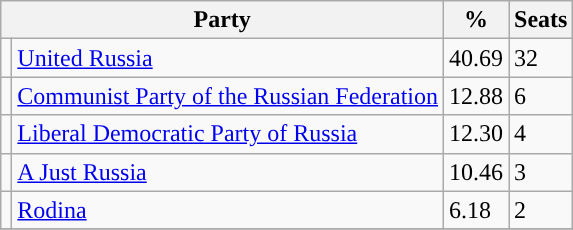<table class="wikitable">
<tr>
<th colspan=2>Party</th>
<th>%</th>
<th>Seats</th>
</tr>
<tr>
<td style="background:"></td>
<td><a href='#'>United Russia</a></td>
<td>40.69</td>
<td>32</td>
</tr>
<tr>
<td style="background:"></td>
<td><a href='#'>Communist Party of the Russian Federation</a></td>
<td>12.88</td>
<td>6</td>
</tr>
<tr>
<td style="background:"></td>
<td><a href='#'>Liberal Democratic Party of Russia</a></td>
<td>12.30</td>
<td>4</td>
</tr>
<tr>
<td style="background:"></td>
<td><a href='#'>A Just Russia</a></td>
<td>10.46</td>
<td>3</td>
</tr>
<tr>
<td style="background:"></td>
<td><a href='#'>Rodina</a></td>
<td>6.18</td>
<td>2</td>
</tr>
<tr>
</tr>
</table>
